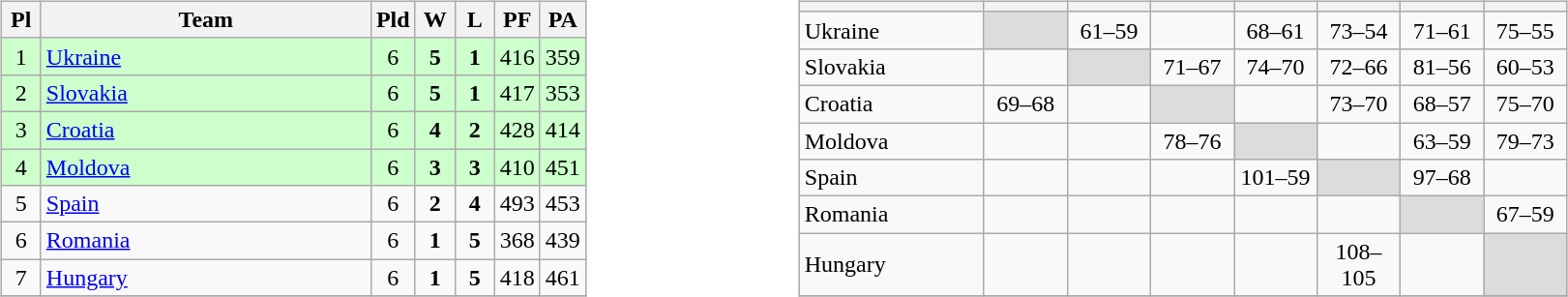<table>
<tr>
<td width="50%"><br><table class="wikitable" style="text-align: center;">
<tr>
<th width=20>Pl</th>
<th width=220>Team</th>
<th width=20>Pld</th>
<th width=20>W</th>
<th width=20>L</th>
<th width=20>PF</th>
<th width=20>PA</th>
</tr>
<tr bgcolor=ccffcc>
<td>1</td>
<td align="left"> <a href='#'>Ukraine</a></td>
<td>6</td>
<td><strong>5</strong></td>
<td><strong>1</strong></td>
<td>416</td>
<td>359</td>
</tr>
<tr bgcolor=ccffcc>
<td>2</td>
<td align="left"> <a href='#'>Slovakia</a></td>
<td>6</td>
<td><strong>5</strong></td>
<td><strong>1</strong></td>
<td>417</td>
<td>353</td>
</tr>
<tr bgcolor=ccffcc>
<td>3</td>
<td align="left"> <a href='#'>Croatia</a></td>
<td>6</td>
<td><strong>4</strong></td>
<td><strong>2</strong></td>
<td>428</td>
<td>414</td>
</tr>
<tr bgcolor=ccffcc>
<td>4</td>
<td align="left"> <a href='#'>Moldova</a></td>
<td>6</td>
<td><strong>3</strong></td>
<td><strong>3</strong></td>
<td>410</td>
<td>451</td>
</tr>
<tr>
<td>5</td>
<td align="left"> <a href='#'>Spain</a></td>
<td>6</td>
<td><strong>2</strong></td>
<td><strong>4</strong></td>
<td>493</td>
<td>453</td>
</tr>
<tr>
<td>6</td>
<td align="left"> <a href='#'>Romania</a></td>
<td>6</td>
<td><strong>1</strong></td>
<td><strong>5</strong></td>
<td>368</td>
<td>439</td>
</tr>
<tr>
<td>7</td>
<td align="left"> <a href='#'>Hungary</a></td>
<td>6</td>
<td><strong>1</strong></td>
<td><strong>5</strong></td>
<td>418</td>
<td>461</td>
</tr>
<tr>
</tr>
</table>
</td>
<td><br><table class="wikitable" style="text-align:center">
<tr>
<th width="120"></th>
<th width="50"></th>
<th width="50"></th>
<th width="50"></th>
<th width="50"></th>
<th width="50"></th>
<th width="50"></th>
<th width="50"></th>
</tr>
<tr>
<td align=left> Ukraine</td>
<td bgcolor="#DCDCDC"></td>
<td>61–59</td>
<td></td>
<td>68–61</td>
<td>73–54</td>
<td>71–61</td>
<td>75–55</td>
</tr>
<tr>
<td align=left> Slovakia</td>
<td></td>
<td bgcolor="#DCDCDC"></td>
<td>71–67</td>
<td>74–70</td>
<td>72–66</td>
<td>81–56</td>
<td>60–53</td>
</tr>
<tr>
<td align=left> Croatia</td>
<td>69–68</td>
<td></td>
<td bgcolor="#DCDCDC"></td>
<td></td>
<td>73–70</td>
<td>68–57</td>
<td>75–70</td>
</tr>
<tr>
<td align=left> Moldova</td>
<td></td>
<td></td>
<td>78–76</td>
<td bgcolor="#DCDCDC"></td>
<td></td>
<td>63–59</td>
<td>79–73</td>
</tr>
<tr>
<td align=left> Spain</td>
<td></td>
<td></td>
<td></td>
<td>101–59</td>
<td bgcolor="#DCDCDC"></td>
<td>97–68</td>
<td></td>
</tr>
<tr>
<td align=left> Romania</td>
<td></td>
<td></td>
<td></td>
<td></td>
<td></td>
<td bgcolor="#DCDCDC"></td>
<td>67–59</td>
</tr>
<tr>
<td align=left> Hungary</td>
<td></td>
<td></td>
<td></td>
<td></td>
<td>108–105</td>
<td></td>
<td bgcolor="#DCDCDC"></td>
</tr>
<tr>
</tr>
</table>
</td>
</tr>
</table>
